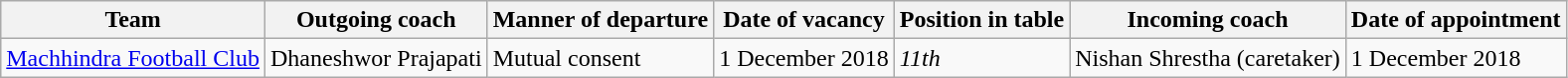<table class="wikitable">
<tr>
<th>Team</th>
<th>Outgoing coach</th>
<th>Manner of departure</th>
<th>Date of vacancy</th>
<th>Position in table</th>
<th>Incoming coach</th>
<th>Date of appointment</th>
</tr>
<tr>
<td><a href='#'>Machhindra Football Club</a></td>
<td> Dhaneshwor Prajapati</td>
<td>Mutual consent</td>
<td>1 December 2018</td>
<td><em>11th</em></td>
<td> Nishan Shrestha (caretaker)</td>
<td>1 December 2018</td>
</tr>
</table>
